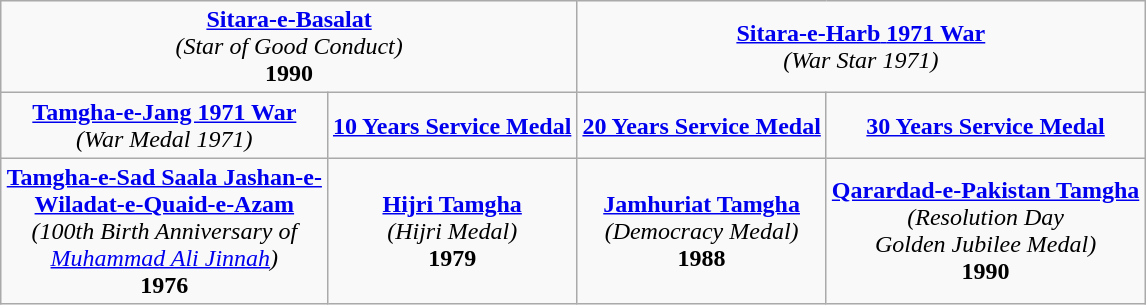<table class="wikitable" style="margin:1em auto; text-align:center;">
<tr>
<td colspan="2"><strong><a href='#'>Sitara-e-Basalat</a></strong><br><em>(Star of Good Conduct)</em><br><strong>1990</strong></td>
<td colspan="2"><a href='#'><strong>Sitara-e-Harb</strong> <strong>1971 War</strong></a><br><em>(War Star 1971)</em></td>
</tr>
<tr>
<td><strong><a href='#'>Tamgha-e-Jang 1971 War</a></strong><br><em>(War Medal 1971)</em></td>
<td><strong><a href='#'>10 Years Service Medal</a></strong></td>
<td><strong><a href='#'>20 Years Service Medal</a></strong></td>
<td><strong><a href='#'>30 Years Service Medal</a></strong></td>
</tr>
<tr>
<td><strong><a href='#'>Tamgha-e-Sad Saala Jashan-e-</a></strong><br><strong><a href='#'>Wiladat-e-Quaid-e-Azam</a></strong><br><em>(100th Birth Anniversary of</em><br><em><a href='#'>Muhammad Ali Jinnah</a>)</em><br><strong>1976</strong></td>
<td><strong><a href='#'>Hijri Tamgha</a></strong><br><em>(Hijri Medal)</em><br><strong>1979</strong></td>
<td><strong><a href='#'>Jamhuriat Tamgha</a></strong><br><em>(Democracy Medal)</em><br><strong>1988</strong></td>
<td><strong><a href='#'>Qarardad-e-Pakistan Tamgha</a></strong><br><em>(Resolution Day</em><br><em>Golden Jubilee Medal)</em><br><strong>1990</strong></td>
</tr>
</table>
